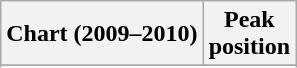<table class="wikitable sortable plainrowheaders">
<tr>
<th>Chart (2009–2010)</th>
<th>Peak<br>position</th>
</tr>
<tr>
</tr>
<tr>
</tr>
<tr>
</tr>
<tr>
</tr>
<tr>
</tr>
<tr>
</tr>
<tr>
</tr>
<tr>
</tr>
<tr>
</tr>
<tr>
</tr>
<tr>
</tr>
<tr>
</tr>
<tr>
</tr>
</table>
